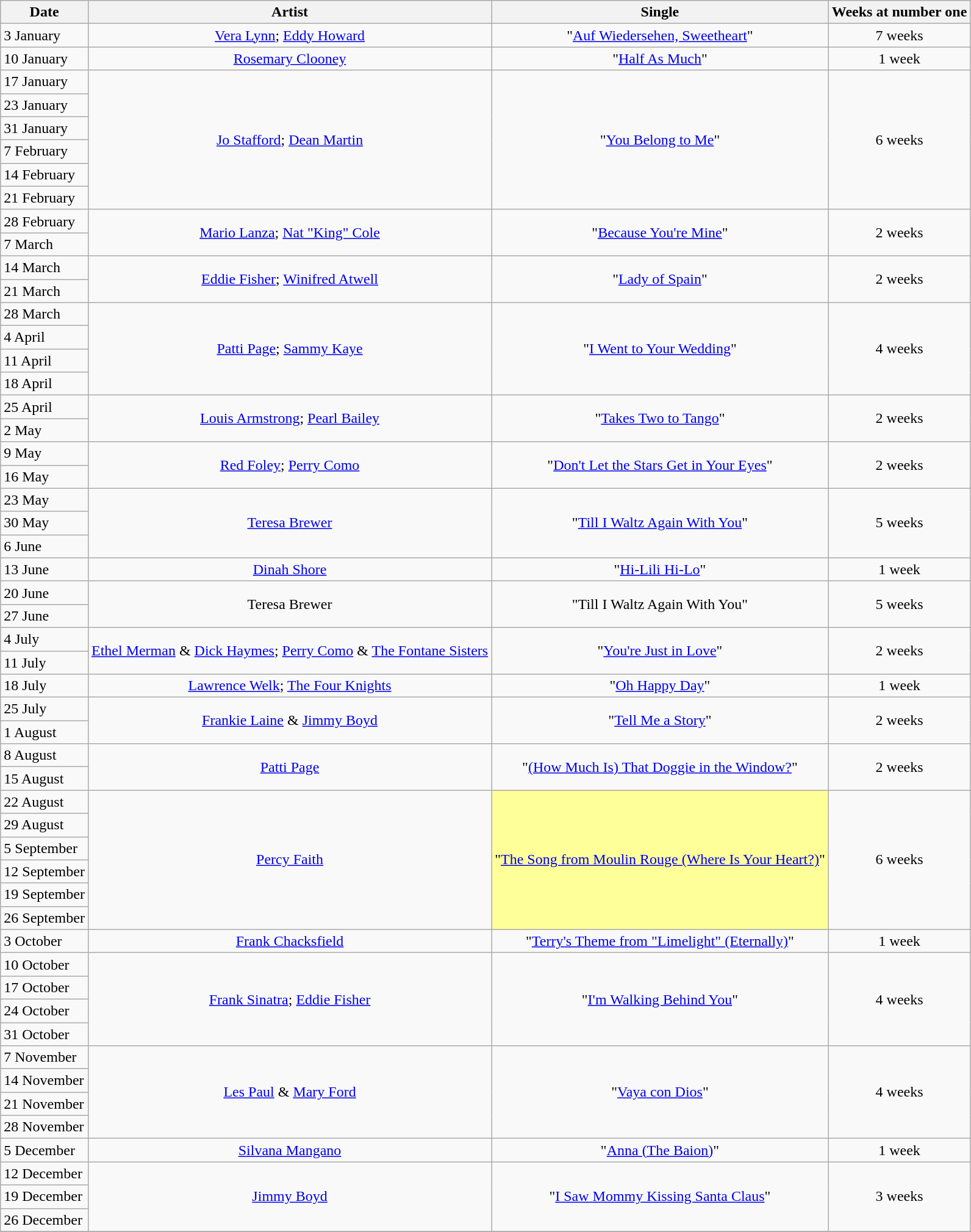<table class="wikitable">
<tr>
<th>Date</th>
<th>Artist</th>
<th>Single</th>
<th>Weeks at number one</th>
</tr>
<tr>
<td>3 January</td>
<td align="center"><a href='#'>Vera Lynn</a>; <a href='#'>Eddy Howard</a></td>
<td align="center">"<a href='#'>Auf Wiedersehen, Sweetheart</a>"</td>
<td align="center">7 weeks</td>
</tr>
<tr>
<td>10 January</td>
<td align="center"><a href='#'>Rosemary Clooney</a></td>
<td align="center">"<a href='#'>Half As Much</a>"</td>
<td align="center">1 week</td>
</tr>
<tr>
<td>17 January</td>
<td rowspan=6 align="center"><a href='#'>Jo Stafford</a>; <a href='#'>Dean Martin</a></td>
<td rowspan=6 align="center">"<a href='#'>You Belong to Me</a>"</td>
<td rowspan=6 align="center">6 weeks</td>
</tr>
<tr>
<td>23 January</td>
</tr>
<tr>
<td>31 January</td>
</tr>
<tr>
<td>7 February</td>
</tr>
<tr>
<td>14 February</td>
</tr>
<tr>
<td>21 February</td>
</tr>
<tr>
<td>28 February</td>
<td rowspan=2 align="center"><a href='#'>Mario Lanza</a>; <a href='#'>Nat "King" Cole</a></td>
<td rowspan=2 align="center">"<a href='#'>Because You're Mine</a>"</td>
<td rowspan=2 align="center">2 weeks</td>
</tr>
<tr>
<td>7 March</td>
</tr>
<tr>
<td>14 March</td>
<td rowspan=2 align="center"><a href='#'>Eddie Fisher</a>; <a href='#'>Winifred Atwell</a></td>
<td rowspan=2 align="center">"<a href='#'>Lady of Spain</a>"</td>
<td rowspan=2 align="center">2 weeks</td>
</tr>
<tr>
<td>21 March</td>
</tr>
<tr>
<td>28 March</td>
<td rowspan=4 align="center"><a href='#'>Patti Page</a>; <a href='#'>Sammy Kaye</a></td>
<td rowspan=4 align="center">"<a href='#'>I Went to Your Wedding</a>"</td>
<td rowspan=4 align="center">4 weeks</td>
</tr>
<tr>
<td>4 April</td>
</tr>
<tr>
<td>11 April</td>
</tr>
<tr>
<td>18 April</td>
</tr>
<tr>
<td>25 April</td>
<td rowspan=2 align="center"><a href='#'>Louis Armstrong</a>; <a href='#'>Pearl Bailey</a></td>
<td rowspan=2 align="center">"<a href='#'>Takes Two to Tango</a>"</td>
<td rowspan=2 align="center">2 weeks</td>
</tr>
<tr>
<td>2 May</td>
</tr>
<tr>
<td>9 May</td>
<td rowspan=2 align="center"><a href='#'>Red Foley</a>; <a href='#'>Perry Como</a></td>
<td rowspan=2 align="center">"<a href='#'>Don't Let the Stars Get in Your Eyes</a>"</td>
<td rowspan=2 align="center">2 weeks</td>
</tr>
<tr>
<td>16 May</td>
</tr>
<tr>
<td>23 May</td>
<td rowspan=3 align="center"><a href='#'>Teresa Brewer</a></td>
<td rowspan=3 align="center">"<a href='#'>Till I Waltz Again With You</a>"</td>
<td rowspan=3 align="center">5 weeks</td>
</tr>
<tr>
<td>30 May</td>
</tr>
<tr>
<td>6 June</td>
</tr>
<tr>
<td>13 June</td>
<td align="center"><a href='#'>Dinah Shore</a></td>
<td align="center">"<a href='#'>Hi-Lili Hi-Lo</a>"</td>
<td align="center">1 week</td>
</tr>
<tr>
<td>20 June</td>
<td rowspan=2 align="center">Teresa Brewer</td>
<td rowspan=2 align="center">"Till I Waltz Again With You"</td>
<td rowspan=2 align="center">5 weeks</td>
</tr>
<tr>
<td>27 June</td>
</tr>
<tr>
<td>4 July</td>
<td rowspan=2 align="center"><a href='#'>Ethel Merman</a> & <a href='#'>Dick Haymes</a>; <a href='#'>Perry Como</a> & <a href='#'>The Fontane Sisters</a></td>
<td rowspan=2 align="center">"<a href='#'>You're Just in Love</a>"</td>
<td rowspan=2 align="center">2 weeks</td>
</tr>
<tr>
<td>11 July</td>
</tr>
<tr>
<td>18 July</td>
<td align="center"><a href='#'>Lawrence Welk</a>; <a href='#'>The Four Knights</a></td>
<td align="center">"<a href='#'>Oh Happy Day</a>"</td>
<td align="center">1 week</td>
</tr>
<tr>
<td>25 July</td>
<td rowspan=2 align="center"><a href='#'>Frankie Laine</a> & <a href='#'>Jimmy Boyd</a></td>
<td rowspan=2 align="center">"<a href='#'>Tell Me a Story</a>"</td>
<td rowspan=2 align="center">2 weeks</td>
</tr>
<tr>
<td>1 August</td>
</tr>
<tr>
<td>8 August</td>
<td rowspan=2 align="center"><a href='#'>Patti Page</a></td>
<td rowspan=2 align="center">"<a href='#'>(How Much Is) That Doggie in the Window?</a>"</td>
<td rowspan=2 align="center">2 weeks</td>
</tr>
<tr>
<td>15 August</td>
</tr>
<tr>
<td>22 August</td>
<td rowspan=6 align="center"><a href='#'>Percy Faith</a></td>
<td bgcolor=#FFFF99 rowspan=6 align="center">"<a href='#'>The Song from Moulin Rouge (Where Is Your Heart?)</a>"</td>
<td rowspan=6 align="center">6 weeks</td>
</tr>
<tr>
<td>29 August</td>
</tr>
<tr>
<td>5 September</td>
</tr>
<tr>
<td>12 September</td>
</tr>
<tr>
<td>19 September</td>
</tr>
<tr>
<td>26 September</td>
</tr>
<tr>
<td>3 October</td>
<td align="center"><a href='#'>Frank Chacksfield</a></td>
<td align="center">"<a href='#'>Terry's Theme from "Limelight" (Eternally)</a>"</td>
<td align="center">1 week</td>
</tr>
<tr>
<td>10 October</td>
<td rowspan=4 align="center"><a href='#'>Frank Sinatra</a>; <a href='#'>Eddie Fisher</a></td>
<td rowspan=4 align="center">"<a href='#'>I'm Walking Behind You</a>"</td>
<td rowspan=4 align="center">4 weeks</td>
</tr>
<tr>
<td>17 October</td>
</tr>
<tr>
<td>24 October</td>
</tr>
<tr>
<td>31 October</td>
</tr>
<tr>
<td>7 November</td>
<td rowspan=4 align="center"><a href='#'>Les Paul</a> & <a href='#'>Mary Ford</a></td>
<td rowspan=4 align="center">"<a href='#'>Vaya con Dios</a>"</td>
<td rowspan=4 align="center">4 weeks</td>
</tr>
<tr>
<td>14 November</td>
</tr>
<tr>
<td>21 November</td>
</tr>
<tr>
<td>28 November</td>
</tr>
<tr>
<td>5 December</td>
<td align="center"><a href='#'>Silvana Mangano</a></td>
<td align="center">"<a href='#'>Anna (The Baion)</a>"</td>
<td align="center">1 week</td>
</tr>
<tr>
<td>12 December</td>
<td rowspan=3 align="center"><a href='#'>Jimmy Boyd</a></td>
<td rowspan=3 align="center">"<a href='#'>I Saw Mommy Kissing Santa Claus</a>"</td>
<td rowspan=3 align="center">3 weeks</td>
</tr>
<tr>
<td>19 December</td>
</tr>
<tr>
<td>26 December</td>
</tr>
<tr>
</tr>
</table>
